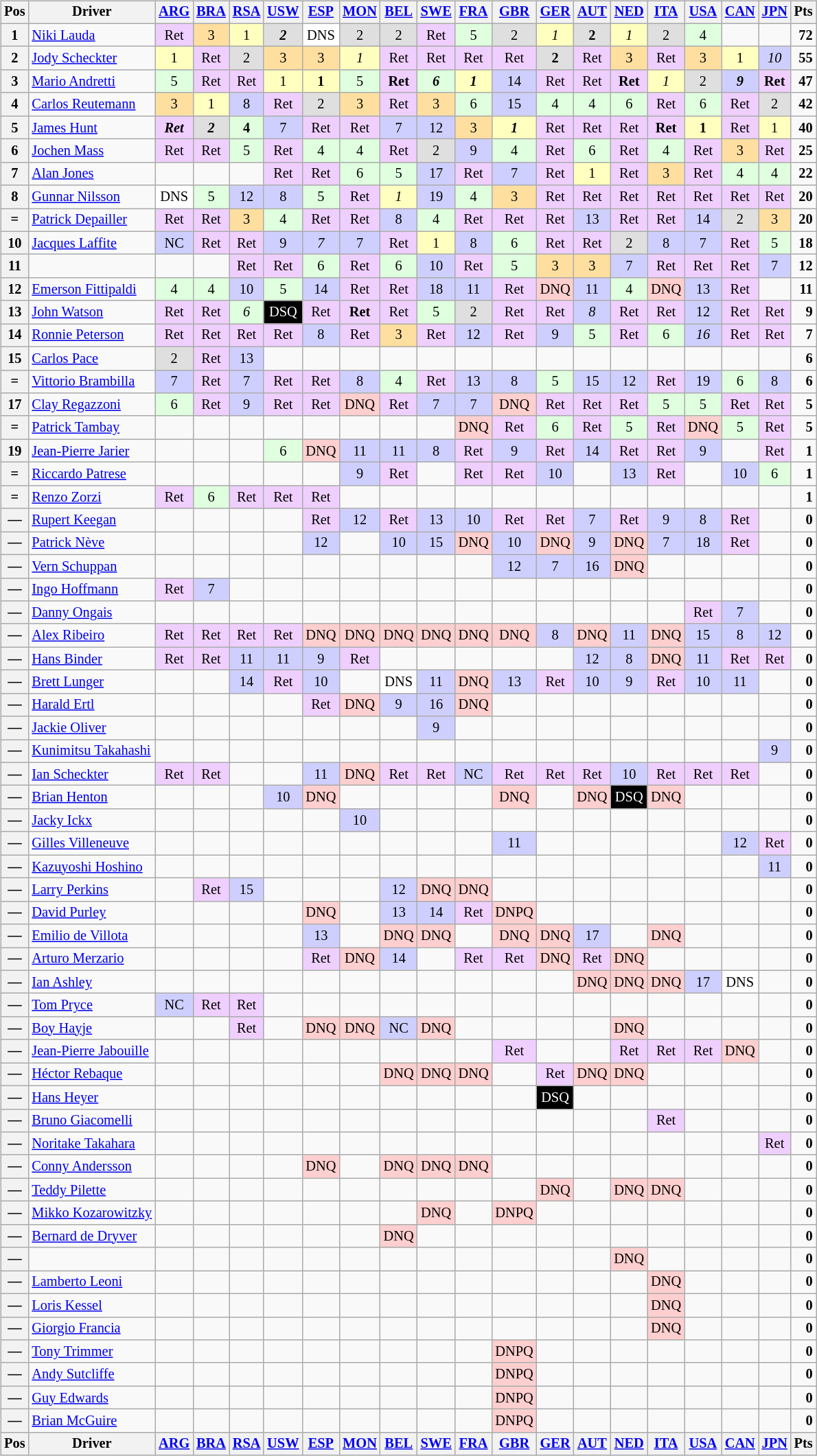<table>
<tr valign="top">
<td><br><table class="wikitable" style="font-size: 85%; text-align:center;">
<tr valign="top">
<th valign="middle">Pos</th>
<th valign="middle">Driver</th>
<th><a href='#'>ARG</a><br></th>
<th><a href='#'>BRA</a><br></th>
<th><a href='#'>RSA</a><br></th>
<th><a href='#'>USW</a><br></th>
<th><a href='#'>ESP</a><br></th>
<th><a href='#'>MON</a><br></th>
<th><a href='#'>BEL</a><br></th>
<th><a href='#'>SWE</a><br></th>
<th><a href='#'>FRA</a><br></th>
<th><a href='#'>GBR</a><br></th>
<th><a href='#'>GER</a><br></th>
<th><a href='#'>AUT</a><br></th>
<th><a href='#'>NED</a><br></th>
<th><a href='#'>ITA</a><br></th>
<th><a href='#'>USA</a><br></th>
<th><a href='#'>CAN</a><br></th>
<th><a href='#'>JPN</a><br></th>
<th valign="middle">Pts</th>
</tr>
<tr>
<th>1</th>
<td align="left"> <a href='#'>Niki Lauda</a></td>
<td style="background:#efcfff;">Ret</td>
<td style="background:#ffdf9f;">3</td>
<td style="background:#ffffbf;">1</td>
<td style="background:#dfdfdf;"><strong><em>2</em></strong></td>
<td style="background:#ffffff;">DNS</td>
<td style="background:#dfdfdf;">2</td>
<td style="background:#dfdfdf;">2</td>
<td style="background:#efcfff;">Ret</td>
<td style="background:#dfffdf;">5</td>
<td style="background:#dfdfdf;">2</td>
<td style="background:#ffffbf;"><em>1</em></td>
<td style="background:#dfdfdf;"><strong>2</strong></td>
<td style="background:#ffffbf;"><em>1</em></td>
<td style="background:#dfdfdf;">2</td>
<td style="background:#dfffdf;">4</td>
<td></td>
<td></td>
<td align="right"><strong>72</strong></td>
</tr>
<tr>
<th>2</th>
<td align="left"> <a href='#'>Jody Scheckter</a></td>
<td style="background:#ffffbf;">1</td>
<td style="background:#efcfff;">Ret</td>
<td style="background:#dfdfdf;">2</td>
<td style="background:#ffdf9f;">3</td>
<td style="background:#ffdf9f;">3</td>
<td style="background:#ffffbf;"><em>1</em></td>
<td style="background:#efcfff;">Ret</td>
<td style="background:#efcfff;">Ret</td>
<td style="background:#efcfff;">Ret</td>
<td style="background:#efcfff;">Ret</td>
<td style="background:#dfdfdf;"><strong>2</strong></td>
<td style="background:#efcfff;">Ret</td>
<td style="background:#ffdf9f;">3</td>
<td style="background:#efcfff;">Ret</td>
<td style="background:#ffdf9f;">3</td>
<td style="background:#ffffbf;">1</td>
<td style="background:#cfcfff;"><em>10</em></td>
<td align="right"><strong>55</strong></td>
</tr>
<tr>
<th>3</th>
<td align="left"> <a href='#'>Mario Andretti</a></td>
<td style="background:#dfffdf;">5</td>
<td style="background:#efcfff;">Ret</td>
<td style="background:#efcfff;">Ret</td>
<td style="background:#ffffbf;">1</td>
<td style="background:#ffffbf;"><strong>1</strong></td>
<td style="background:#dfffdf;">5</td>
<td style="background:#efcfff;"><strong>Ret</strong></td>
<td style="background:#dfffdf;"><strong><em>6</em></strong></td>
<td style="background:#ffffbf;"><strong><em>1</em></strong></td>
<td style="background:#cfcfff;">14</td>
<td style="background:#efcfff;">Ret</td>
<td style="background:#efcfff;">Ret</td>
<td style="background:#efcfff;"><strong>Ret</strong></td>
<td style="background:#ffffbf;"><em>1</em></td>
<td style="background:#dfdfdf;">2</td>
<td style="background:#cfcfff;"><strong><em>9</em></strong></td>
<td style="background:#efcfff;"><strong>Ret</strong></td>
<td align="right"><strong>47</strong></td>
</tr>
<tr>
<th>4</th>
<td align="left"> <a href='#'>Carlos Reutemann</a></td>
<td style="background:#ffdf9f;">3</td>
<td style="background:#ffffbf;">1</td>
<td style="background:#cfcfff;">8</td>
<td style="background:#efcfff;">Ret</td>
<td style="background:#dfdfdf;">2</td>
<td style="background:#ffdf9f;">3</td>
<td style="background:#efcfff;">Ret</td>
<td style="background:#ffdf9f;">3</td>
<td style="background:#dfffdf;">6</td>
<td style="background:#cfcfff;">15</td>
<td style="background:#dfffdf;">4</td>
<td style="background:#dfffdf;">4</td>
<td style="background:#dfffdf;">6</td>
<td style="background:#efcfff;">Ret</td>
<td style="background:#dfffdf;">6</td>
<td style="background:#efcfff;">Ret</td>
<td style="background:#dfdfdf;">2</td>
<td align="right"><strong>42</strong></td>
</tr>
<tr>
<th>5</th>
<td align="left"> <a href='#'>James Hunt</a></td>
<td style="background:#efcfff;"><strong><em>Ret</em></strong></td>
<td style="background:#dfdfdf;"><strong><em>2</em></strong></td>
<td style="background:#dfffdf;"><strong>4</strong></td>
<td style="background:#cfcfff;">7</td>
<td style="background:#efcfff;">Ret</td>
<td style="background:#efcfff;">Ret</td>
<td style="background:#cfcfff;">7</td>
<td style="background:#cfcfff;">12</td>
<td style="background:#ffdf9f;">3</td>
<td style="background:#ffffbf;"><strong><em>1</em></strong></td>
<td style="background:#efcfff;">Ret</td>
<td style="background:#efcfff;">Ret</td>
<td style="background:#efcfff;">Ret</td>
<td style="background:#efcfff;"><strong>Ret</strong></td>
<td style="background:#ffffbf;"><strong>1</strong></td>
<td style="background:#efcfff;">Ret</td>
<td style="background:#ffffbf;">1</td>
<td align="right"><strong>40</strong></td>
</tr>
<tr>
<th>6</th>
<td align="left"> <a href='#'>Jochen Mass</a></td>
<td style="background:#efcfff;">Ret</td>
<td style="background:#efcfff;">Ret</td>
<td style="background:#dfffdf;">5</td>
<td style="background:#efcfff;">Ret</td>
<td style="background:#dfffdf;">4</td>
<td style="background:#dfffdf;">4</td>
<td style="background:#efcfff;">Ret</td>
<td style="background:#dfdfdf;">2</td>
<td style="background:#cfcfff;">9</td>
<td style="background:#dfffdf;">4</td>
<td style="background:#efcfff;">Ret</td>
<td style="background:#dfffdf;">6</td>
<td style="background:#efcfff;">Ret</td>
<td style="background:#dfffdf;">4</td>
<td style="background:#efcfff;">Ret</td>
<td style="background:#ffdf9f;">3</td>
<td style="background:#efcfff;">Ret</td>
<td align="right"><strong>25</strong></td>
</tr>
<tr>
<th>7</th>
<td align="left"> <a href='#'>Alan Jones</a></td>
<td></td>
<td></td>
<td></td>
<td style="background:#efcfff;">Ret</td>
<td style="background:#efcfff;">Ret</td>
<td style="background:#dfffdf;">6</td>
<td style="background:#dfffdf;">5</td>
<td style="background:#cfcfff;">17</td>
<td style="background:#efcfff;">Ret</td>
<td style="background:#cfcfff;">7</td>
<td style="background:#efcfff;">Ret</td>
<td style="background:#ffffbf;">1</td>
<td style="background:#efcfff;">Ret</td>
<td style="background:#ffdf9f;">3</td>
<td style="background:#efcfff;">Ret</td>
<td style="background:#dfffdf;">4</td>
<td style="background:#dfffdf;">4</td>
<td align="right"><strong>22</strong></td>
</tr>
<tr>
<th>8</th>
<td align="left"> <a href='#'>Gunnar Nilsson</a></td>
<td style="background:#ffffff;">DNS</td>
<td style="background:#dfffdf;">5</td>
<td style="background:#cfcfff;">12</td>
<td style="background:#cfcfff;">8</td>
<td style="background:#dfffdf;">5</td>
<td style="background:#efcfff;">Ret</td>
<td style="background:#ffffbf;"><em>1</em></td>
<td style="background:#cfcfff;">19</td>
<td style="background:#dfffdf;">4</td>
<td style="background:#ffdf9f;">3</td>
<td style="background:#efcfff;">Ret</td>
<td style="background:#efcfff;">Ret</td>
<td style="background:#efcfff;">Ret</td>
<td style="background:#efcfff;">Ret</td>
<td style="background:#efcfff;">Ret</td>
<td style="background:#efcfff;">Ret</td>
<td style="background:#efcfff;">Ret</td>
<td align="right"><strong>20</strong></td>
</tr>
<tr>
<th>=</th>
<td align="left"> <a href='#'>Patrick Depailler</a></td>
<td style="background:#efcfff;">Ret</td>
<td style="background:#efcfff;">Ret</td>
<td style="background:#ffdf9f;">3</td>
<td style="background:#dfffdf;">4</td>
<td style="background:#efcfff;">Ret</td>
<td style="background:#efcfff;">Ret</td>
<td style="background:#cfcfff;">8</td>
<td style="background:#dfffdf;">4</td>
<td style="background:#efcfff;">Ret</td>
<td style="background:#efcfff;">Ret</td>
<td style="background:#efcfff;">Ret</td>
<td style="background:#cfcfff;">13</td>
<td style="background:#efcfff;">Ret</td>
<td style="background:#efcfff;">Ret</td>
<td style="background:#cfcfff;">14</td>
<td style="background:#dfdfdf;">2</td>
<td style="background:#ffdf9f;">3</td>
<td align="right"><strong>20</strong></td>
</tr>
<tr>
<th>10</th>
<td align="left"> <a href='#'>Jacques Laffite</a></td>
<td style="background:#cfcfff;">NC</td>
<td style="background:#efcfff;">Ret</td>
<td style="background:#efcfff;">Ret</td>
<td style="background:#cfcfff;">9</td>
<td style="background:#cfcfff;"><em>7</em></td>
<td style="background:#cfcfff;">7</td>
<td style="background:#efcfff;">Ret</td>
<td style="background:#ffffbf;">1</td>
<td style="background:#cfcfff;">8</td>
<td style="background:#dfffdf;">6</td>
<td style="background:#efcfff;">Ret</td>
<td style="background:#efcfff;">Ret</td>
<td style="background:#dfdfdf;">2</td>
<td style="background:#cfcfff;">8</td>
<td style="background:#cfcfff;">7</td>
<td style="background:#efcfff;">Ret</td>
<td style="background:#dfffdf;">5</td>
<td align="right"><strong>18</strong></td>
</tr>
<tr>
<th>11</th>
<td align="left"></td>
<td></td>
<td></td>
<td style="background:#efcfff;">Ret</td>
<td style="background:#efcfff;">Ret</td>
<td style="background:#dfffdf;">6</td>
<td style="background:#efcfff;">Ret</td>
<td style="background:#dfffdf;">6</td>
<td style="background:#cfcfff;">10</td>
<td style="background:#efcfff;">Ret</td>
<td style="background:#dfffdf;">5</td>
<td style="background:#ffdf9f;">3</td>
<td style="background:#ffdf9f;">3</td>
<td style="background:#cfcfff;">7</td>
<td style="background:#efcfff;">Ret</td>
<td style="background:#efcfff;">Ret</td>
<td style="background:#efcfff;">Ret</td>
<td style="background:#cfcfff;">7</td>
<td align="right"><strong>12</strong></td>
</tr>
<tr>
<th>12</th>
<td align="left"> <a href='#'>Emerson Fittipaldi</a></td>
<td style="background:#dfffdf;">4</td>
<td style="background:#dfffdf;">4</td>
<td style="background:#cfcfff;">10</td>
<td style="background:#dfffdf;">5</td>
<td style="background:#cfcfff;">14</td>
<td style="background:#efcfff;">Ret</td>
<td style="background:#efcfff;">Ret</td>
<td style="background:#cfcfff;">18</td>
<td style="background:#cfcfff;">11</td>
<td style="background:#efcfff;">Ret</td>
<td style="background:#ffcfcf;">DNQ</td>
<td style="background:#cfcfff;">11</td>
<td style="background:#dfffdf;">4</td>
<td style="background:#ffcfcf;">DNQ</td>
<td style="background:#cfcfff;">13</td>
<td style="background:#efcfff;">Ret</td>
<td></td>
<td align="right"><strong>11</strong></td>
</tr>
<tr>
<th>13</th>
<td align="left"> <a href='#'>John Watson</a></td>
<td style="background:#efcfff;">Ret</td>
<td style="background:#efcfff;">Ret</td>
<td style="background:#dfffdf;"><em>6</em></td>
<td style="background:#000000; color:white">DSQ</td>
<td style="background:#efcfff;">Ret</td>
<td style="background:#efcfff;"><strong>Ret</strong></td>
<td style="background:#efcfff;">Ret</td>
<td style="background:#dfffdf;">5</td>
<td style="background:#dfdfdf;">2</td>
<td style="background:#efcfff;">Ret</td>
<td style="background:#efcfff;">Ret</td>
<td style="background:#cfcfff;"><em>8</em></td>
<td style="background:#efcfff;">Ret</td>
<td style="background:#efcfff;">Ret</td>
<td style="background:#cfcfff;">12</td>
<td style="background:#efcfff;">Ret</td>
<td style="background:#efcfff;">Ret</td>
<td align="right"><strong>9</strong></td>
</tr>
<tr>
<th>14</th>
<td align="left"> <a href='#'>Ronnie Peterson</a></td>
<td style="background:#efcfff;">Ret</td>
<td style="background:#efcfff;">Ret</td>
<td style="background:#efcfff;">Ret</td>
<td style="background:#efcfff;">Ret</td>
<td style="background:#cfcfff;">8</td>
<td style="background:#efcfff;">Ret</td>
<td style="background:#ffdf9f;">3</td>
<td style="background:#efcfff;">Ret</td>
<td style="background:#cfcfff;">12</td>
<td style="background:#efcfff;">Ret</td>
<td style="background:#cfcfff;">9</td>
<td style="background:#dfffdf;">5</td>
<td style="background:#efcfff;">Ret</td>
<td style="background:#dfffdf;">6</td>
<td style="background:#cfcfff;"><em>16</em></td>
<td style="background:#efcfff;">Ret</td>
<td style="background:#efcfff;">Ret</td>
<td align="right"><strong>7</strong></td>
</tr>
<tr>
<th>15</th>
<td align="left"> <a href='#'>Carlos Pace</a></td>
<td style="background:#dfdfdf;">2</td>
<td style="background:#efcfff;">Ret</td>
<td style="background:#cfcfff;">13</td>
<td></td>
<td></td>
<td></td>
<td></td>
<td></td>
<td></td>
<td></td>
<td></td>
<td></td>
<td></td>
<td></td>
<td></td>
<td></td>
<td></td>
<td align="right"><strong>6</strong></td>
</tr>
<tr>
<th>=</th>
<td align="left"> <a href='#'>Vittorio Brambilla</a></td>
<td style="background:#cfcfff;">7</td>
<td style="background:#efcfff;">Ret</td>
<td style="background:#cfcfff;">7</td>
<td style="background:#efcfff;">Ret</td>
<td style="background:#efcfff;">Ret</td>
<td style="background:#cfcfff;">8</td>
<td style="background:#dfffdf;">4</td>
<td style="background:#efcfff;">Ret</td>
<td style="background:#cfcfff;">13</td>
<td style="background:#cfcfff;">8</td>
<td style="background:#dfffdf;">5</td>
<td style="background:#cfcfff;">15</td>
<td style="background:#cfcfff;">12</td>
<td style="background:#efcfff;">Ret</td>
<td style="background:#cfcfff;">19</td>
<td style="background:#dfffdf;">6</td>
<td style="background:#cfcfff;">8</td>
<td align="right"><strong>6</strong></td>
</tr>
<tr>
<th>17</th>
<td align="left"> <a href='#'>Clay Regazzoni</a></td>
<td style="background:#dfffdf;">6</td>
<td style="background:#efcfff;">Ret</td>
<td style="background:#cfcfff;">9</td>
<td style="background:#efcfff;">Ret</td>
<td style="background:#efcfff;">Ret</td>
<td style="background:#ffcfcf;">DNQ</td>
<td style="background:#efcfff;">Ret</td>
<td style="background:#cfcfff;">7</td>
<td style="background:#cfcfff;">7</td>
<td style="background:#ffcfcf;">DNQ</td>
<td style="background:#efcfff;">Ret</td>
<td style="background:#efcfff;">Ret</td>
<td style="background:#efcfff;">Ret</td>
<td style="background:#dfffdf;">5</td>
<td style="background:#dfffdf;">5</td>
<td style="background:#efcfff;">Ret</td>
<td style="background:#efcfff;">Ret</td>
<td align="right"><strong>5</strong></td>
</tr>
<tr>
<th>=</th>
<td align="left"> <a href='#'>Patrick Tambay</a></td>
<td></td>
<td></td>
<td></td>
<td></td>
<td></td>
<td></td>
<td></td>
<td></td>
<td style="background:#ffcfcf;">DNQ</td>
<td style="background:#efcfff;">Ret</td>
<td style="background:#dfffdf;">6</td>
<td style="background:#efcfff;">Ret</td>
<td style="background:#dfffdf;">5</td>
<td style="background:#efcfff;">Ret</td>
<td style="background:#ffcfcf;">DNQ</td>
<td style="background:#dfffdf;">5</td>
<td style="background:#efcfff;">Ret</td>
<td align="right"><strong>5</strong></td>
</tr>
<tr>
<th>19</th>
<td align="left"> <a href='#'>Jean-Pierre Jarier</a></td>
<td></td>
<td></td>
<td></td>
<td style="background:#dfffdf;">6</td>
<td style="background:#ffcfcf;">DNQ</td>
<td style="background:#cfcfff;">11</td>
<td style="background:#cfcfff;">11</td>
<td style="background:#cfcfff;">8</td>
<td style="background:#efcfff;">Ret</td>
<td style="background:#cfcfff;">9</td>
<td style="background:#efcfff;">Ret</td>
<td style="background:#cfcfff;">14</td>
<td style="background:#efcfff;">Ret</td>
<td style="background:#efcfff;">Ret</td>
<td style="background:#cfcfff;">9</td>
<td></td>
<td style="background:#efcfff;">Ret</td>
<td align="right"><strong>1</strong></td>
</tr>
<tr>
<th>=</th>
<td align="left"> <a href='#'>Riccardo Patrese</a></td>
<td></td>
<td></td>
<td></td>
<td></td>
<td></td>
<td style="background:#cfcfff;">9</td>
<td style="background:#efcfff;">Ret</td>
<td></td>
<td style="background:#efcfff;">Ret</td>
<td style="background:#efcfff;">Ret</td>
<td style="background:#cfcfff;">10</td>
<td></td>
<td style="background:#cfcfff;">13</td>
<td style="background:#efcfff;">Ret</td>
<td></td>
<td style="background:#cfcfff;">10</td>
<td style="background:#dfffdf;">6</td>
<td align="right"><strong>1</strong></td>
</tr>
<tr>
<th>=</th>
<td align="left"> <a href='#'>Renzo Zorzi</a></td>
<td style="background:#efcfff;">Ret</td>
<td style="background:#dfffdf;">6</td>
<td style="background:#efcfff;">Ret</td>
<td style="background:#efcfff;">Ret</td>
<td style="background:#efcfff;">Ret</td>
<td></td>
<td></td>
<td></td>
<td></td>
<td></td>
<td></td>
<td></td>
<td></td>
<td></td>
<td></td>
<td></td>
<td></td>
<td align="right"><strong>1</strong></td>
</tr>
<tr>
<th>—</th>
<td align="left"> <a href='#'>Rupert Keegan</a></td>
<td></td>
<td></td>
<td></td>
<td></td>
<td style="background:#efcfff;">Ret</td>
<td style="background:#cfcfff;">12</td>
<td style="background:#efcfff;">Ret</td>
<td style="background:#cfcfff;">13</td>
<td style="background:#cfcfff;">10</td>
<td style="background:#efcfff;">Ret</td>
<td style="background:#efcfff;">Ret</td>
<td style="background:#cfcfff;">7</td>
<td style="background:#efcfff;">Ret</td>
<td style="background:#cfcfff;">9</td>
<td style="background:#cfcfff;">8</td>
<td style="background:#efcfff;">Ret</td>
<td></td>
<td align="right"><strong>0</strong></td>
</tr>
<tr>
<th>—</th>
<td align="left"> <a href='#'>Patrick Nève</a></td>
<td></td>
<td></td>
<td></td>
<td></td>
<td style="background:#cfcfff;">12</td>
<td></td>
<td style="background:#cfcfff;">10</td>
<td style="background:#cfcfff;">15</td>
<td style="background:#ffcfcf;">DNQ</td>
<td style="background:#cfcfff;">10</td>
<td style="background:#ffcfcf;">DNQ</td>
<td style="background:#cfcfff;">9</td>
<td style="background:#ffcfcf;">DNQ</td>
<td style="background:#cfcfff;">7</td>
<td style="background:#cfcfff;">18</td>
<td style="background:#efcfff;">Ret</td>
<td></td>
<td align="right"><strong>0</strong></td>
</tr>
<tr>
<th>—</th>
<td align="left"> <a href='#'>Vern Schuppan</a></td>
<td></td>
<td></td>
<td></td>
<td></td>
<td></td>
<td></td>
<td></td>
<td></td>
<td></td>
<td style="background:#cfcfff;">12</td>
<td style="background:#cfcfff;">7</td>
<td style="background:#cfcfff;">16</td>
<td style="background:#ffcfcf;">DNQ</td>
<td></td>
<td></td>
<td></td>
<td></td>
<td align="right"><strong>0</strong></td>
</tr>
<tr>
<th>—</th>
<td align="left"> <a href='#'>Ingo Hoffmann</a></td>
<td style="background:#efcfff;">Ret</td>
<td style="background:#cfcfff;">7</td>
<td></td>
<td></td>
<td></td>
<td></td>
<td></td>
<td></td>
<td></td>
<td></td>
<td></td>
<td></td>
<td></td>
<td></td>
<td></td>
<td></td>
<td></td>
<td align="right"><strong>0</strong></td>
</tr>
<tr>
<th>—</th>
<td align="left"> <a href='#'>Danny Ongais</a></td>
<td></td>
<td></td>
<td></td>
<td></td>
<td></td>
<td></td>
<td></td>
<td></td>
<td></td>
<td></td>
<td></td>
<td></td>
<td></td>
<td></td>
<td style="background:#efcfff;">Ret</td>
<td style="background:#cfcfff;">7</td>
<td></td>
<td align="right"><strong>0</strong></td>
</tr>
<tr>
<th>—</th>
<td align="left"> <a href='#'>Alex Ribeiro</a></td>
<td style="background:#efcfff;">Ret</td>
<td style="background:#efcfff;">Ret</td>
<td style="background:#efcfff;">Ret</td>
<td style="background:#efcfff;">Ret</td>
<td style="background:#ffcfcf;">DNQ</td>
<td style="background:#ffcfcf;">DNQ</td>
<td style="background:#ffcfcf;">DNQ</td>
<td style="background:#ffcfcf;">DNQ</td>
<td style="background:#ffcfcf;">DNQ</td>
<td style="background:#ffcfcf;">DNQ</td>
<td style="background:#cfcfff;">8</td>
<td style="background:#ffcfcf;">DNQ</td>
<td style="background:#cfcfff;">11</td>
<td style="background:#ffcfcf;">DNQ</td>
<td style="background:#cfcfff;">15</td>
<td style="background:#cfcfff;">8</td>
<td style="background:#cfcfff;">12</td>
<td align="right"><strong>0</strong></td>
</tr>
<tr>
<th>—</th>
<td align="left"> <a href='#'>Hans Binder</a></td>
<td style="background:#efcfff;">Ret</td>
<td style="background:#efcfff;">Ret</td>
<td style="background:#cfcfff;">11</td>
<td style="background:#cfcfff;">11</td>
<td style="background:#cfcfff;">9</td>
<td style="background:#efcfff;">Ret</td>
<td></td>
<td></td>
<td></td>
<td></td>
<td></td>
<td style="background:#cfcfff;">12</td>
<td style="background:#cfcfff;">8</td>
<td style="background:#ffcfcf;">DNQ</td>
<td style="background:#cfcfff;">11</td>
<td style="background:#efcfff;">Ret</td>
<td style="background:#efcfff;">Ret</td>
<td align="right"><strong>0</strong></td>
</tr>
<tr>
<th>—</th>
<td align="left"> <a href='#'>Brett Lunger</a></td>
<td></td>
<td></td>
<td style="background:#cfcfff;">14</td>
<td style="background:#efcfff;">Ret</td>
<td style="background:#cfcfff;">10</td>
<td></td>
<td style="background:#ffffff;">DNS</td>
<td style="background:#cfcfff;">11</td>
<td style="background:#ffcfcf;">DNQ</td>
<td style="background:#cfcfff;">13</td>
<td style="background:#efcfff;">Ret</td>
<td style="background:#cfcfff;">10</td>
<td style="background:#cfcfff;">9</td>
<td style="background:#efcfff;">Ret</td>
<td style="background:#cfcfff;">10</td>
<td style="background:#cfcfff;">11</td>
<td></td>
<td align="right"><strong>0</strong></td>
</tr>
<tr>
<th>—</th>
<td align="left"> <a href='#'>Harald Ertl</a></td>
<td></td>
<td></td>
<td></td>
<td></td>
<td style="background:#efcfff;">Ret</td>
<td style="background:#ffcfcf;">DNQ</td>
<td style="background:#cfcfff;">9</td>
<td style="background:#cfcfff;">16</td>
<td style="background:#ffcfcf;">DNQ</td>
<td></td>
<td></td>
<td></td>
<td></td>
<td></td>
<td></td>
<td></td>
<td></td>
<td align="right"><strong>0</strong></td>
</tr>
<tr>
<th>—</th>
<td align="left"> <a href='#'>Jackie Oliver</a></td>
<td></td>
<td></td>
<td></td>
<td></td>
<td></td>
<td></td>
<td></td>
<td style="background:#cfcfff;">9</td>
<td></td>
<td></td>
<td></td>
<td></td>
<td></td>
<td></td>
<td></td>
<td></td>
<td></td>
<td align="right"><strong>0</strong></td>
</tr>
<tr>
<th>—</th>
<td align="left"> <a href='#'>Kunimitsu Takahashi</a></td>
<td></td>
<td></td>
<td></td>
<td></td>
<td></td>
<td></td>
<td></td>
<td></td>
<td></td>
<td></td>
<td></td>
<td></td>
<td></td>
<td></td>
<td></td>
<td></td>
<td style="background:#cfcfff;">9</td>
<td align="right"><strong>0</strong></td>
</tr>
<tr>
<th>—</th>
<td align="left"> <a href='#'>Ian Scheckter</a></td>
<td style="background:#efcfff;">Ret</td>
<td style="background:#efcfff;">Ret</td>
<td></td>
<td></td>
<td style="background:#cfcfff;">11</td>
<td style="background:#ffcfcf;">DNQ</td>
<td style="background:#efcfff;">Ret</td>
<td style="background:#efcfff;">Ret</td>
<td style="background:#cfcfff;">NC</td>
<td style="background:#efcfff;">Ret</td>
<td style="background:#efcfff;">Ret</td>
<td style="background:#efcfff;">Ret</td>
<td style="background:#cfcfff;">10</td>
<td style="background:#efcfff;">Ret</td>
<td style="background:#efcfff;">Ret</td>
<td style="background:#efcfff;">Ret</td>
<td></td>
<td align="right"><strong>0</strong></td>
</tr>
<tr>
<th>—</th>
<td align="left"> <a href='#'>Brian Henton</a></td>
<td></td>
<td></td>
<td></td>
<td style="background:#cfcfff;">10</td>
<td style="background:#ffcfcf;">DNQ</td>
<td></td>
<td></td>
<td></td>
<td></td>
<td style="background:#ffcfcf;">DNQ</td>
<td></td>
<td style="background:#ffcfcf;">DNQ</td>
<td style="background:#000000; color:white">DSQ</td>
<td style="background:#ffcfcf;">DNQ</td>
<td></td>
<td></td>
<td></td>
<td align="right"><strong>0</strong></td>
</tr>
<tr>
<th>—</th>
<td align="left"> <a href='#'>Jacky Ickx</a></td>
<td></td>
<td></td>
<td></td>
<td></td>
<td></td>
<td style="background:#cfcfff;">10</td>
<td></td>
<td></td>
<td></td>
<td></td>
<td></td>
<td></td>
<td></td>
<td></td>
<td></td>
<td></td>
<td></td>
<td align="right"><strong>0</strong></td>
</tr>
<tr>
<th>—</th>
<td align="left"> <a href='#'>Gilles Villeneuve</a></td>
<td></td>
<td></td>
<td></td>
<td></td>
<td></td>
<td></td>
<td></td>
<td></td>
<td></td>
<td style="background:#cfcfff;">11</td>
<td></td>
<td></td>
<td></td>
<td></td>
<td></td>
<td style="background:#cfcfff;">12</td>
<td style="background:#efcfff;">Ret</td>
<td align="right"><strong>0</strong></td>
</tr>
<tr>
<th>—</th>
<td align="left"> <a href='#'>Kazuyoshi Hoshino</a></td>
<td></td>
<td></td>
<td></td>
<td></td>
<td></td>
<td></td>
<td></td>
<td></td>
<td></td>
<td></td>
<td></td>
<td></td>
<td></td>
<td></td>
<td></td>
<td></td>
<td style="background:#cfcfff;">11</td>
<td align="right"><strong>0</strong></td>
</tr>
<tr>
<th>—</th>
<td align="left"> <a href='#'>Larry Perkins</a></td>
<td></td>
<td style="background:#efcfff;">Ret</td>
<td style="background:#cfcfff;">15</td>
<td></td>
<td></td>
<td></td>
<td style="background:#cfcfff;">12</td>
<td style="background:#ffcfcf;">DNQ</td>
<td style="background:#ffcfcf;">DNQ</td>
<td></td>
<td></td>
<td></td>
<td></td>
<td></td>
<td></td>
<td></td>
<td></td>
<td align="right"><strong>0</strong></td>
</tr>
<tr>
<th>—</th>
<td align="left"> <a href='#'>David Purley</a></td>
<td></td>
<td></td>
<td></td>
<td></td>
<td style="background:#ffcfcf;">DNQ</td>
<td></td>
<td style="background:#cfcfff;">13</td>
<td style="background:#cfcfff;">14</td>
<td style="background:#efcfff;">Ret</td>
<td style="background:#ffcfcf;">DNPQ</td>
<td></td>
<td></td>
<td></td>
<td></td>
<td></td>
<td></td>
<td></td>
<td align="right"><strong>0</strong></td>
</tr>
<tr>
<th>—</th>
<td align="left"> <a href='#'>Emilio de Villota</a></td>
<td></td>
<td></td>
<td></td>
<td></td>
<td style="background:#cfcfff;">13</td>
<td></td>
<td style="background:#ffcfcf;">DNQ</td>
<td style="background:#ffcfcf;">DNQ</td>
<td></td>
<td style="background:#ffcfcf;">DNQ</td>
<td style="background:#ffcfcf;">DNQ</td>
<td style="background:#cfcfff;">17</td>
<td></td>
<td style="background:#ffcfcf;">DNQ</td>
<td></td>
<td></td>
<td></td>
<td align="right"><strong>0</strong></td>
</tr>
<tr>
<th>—</th>
<td align="left"> <a href='#'>Arturo Merzario</a></td>
<td></td>
<td></td>
<td></td>
<td></td>
<td style="background:#efcfff;">Ret</td>
<td style="background:#ffcfcf;">DNQ</td>
<td style="background:#cfcfff;">14</td>
<td></td>
<td style="background:#efcfff;">Ret</td>
<td style="background:#efcfff;">Ret</td>
<td style="background:#ffcfcf;">DNQ</td>
<td style="background:#efcfff;">Ret</td>
<td style="background:#ffcfcf;">DNQ</td>
<td></td>
<td></td>
<td></td>
<td></td>
<td align="right"><strong>0</strong></td>
</tr>
<tr>
<th>—</th>
<td align="left"> <a href='#'>Ian Ashley</a></td>
<td></td>
<td></td>
<td></td>
<td></td>
<td></td>
<td></td>
<td></td>
<td></td>
<td></td>
<td></td>
<td></td>
<td style="background:#ffcfcf;">DNQ</td>
<td style="background:#ffcfcf;">DNQ</td>
<td style="background:#ffcfcf;">DNQ</td>
<td style="background:#cfcfff;">17</td>
<td style="background:#ffffff;">DNS</td>
<td></td>
<td align="right"><strong>0</strong></td>
</tr>
<tr>
<th>—</th>
<td align="left"> <a href='#'>Tom Pryce</a></td>
<td style="background:#cfcfff;">NC</td>
<td style="background:#efcfff;">Ret</td>
<td style="background:#efcfff;">Ret</td>
<td></td>
<td></td>
<td></td>
<td></td>
<td></td>
<td></td>
<td></td>
<td></td>
<td></td>
<td></td>
<td></td>
<td></td>
<td></td>
<td></td>
<td align="right"><strong>0</strong></td>
</tr>
<tr>
<th>—</th>
<td align="left"> <a href='#'>Boy Hayje</a></td>
<td></td>
<td></td>
<td style="background:#efcfff;">Ret</td>
<td></td>
<td style="background:#ffcfcf;">DNQ</td>
<td style="background:#ffcfcf;">DNQ</td>
<td style="background:#cfcfff;">NC</td>
<td style="background:#ffcfcf;">DNQ</td>
<td></td>
<td></td>
<td></td>
<td></td>
<td style="background:#ffcfcf;">DNQ</td>
<td></td>
<td></td>
<td></td>
<td></td>
<td align="right"><strong>0</strong></td>
</tr>
<tr>
<th>—</th>
<td align="left"> <a href='#'>Jean-Pierre Jabouille</a></td>
<td></td>
<td></td>
<td></td>
<td></td>
<td></td>
<td></td>
<td></td>
<td></td>
<td></td>
<td style="background:#efcfff;">Ret</td>
<td></td>
<td></td>
<td style="background:#efcfff;">Ret</td>
<td style="background:#efcfff;">Ret</td>
<td style="background:#efcfff;">Ret</td>
<td style="background:#ffcfcf;">DNQ</td>
<td></td>
<td align="right"><strong>0</strong></td>
</tr>
<tr>
<th>—</th>
<td align="left"> <a href='#'>Héctor Rebaque</a></td>
<td></td>
<td></td>
<td></td>
<td></td>
<td></td>
<td></td>
<td style="background:#ffcfcf;">DNQ</td>
<td style="background:#ffcfcf;">DNQ</td>
<td style="background:#ffcfcf;">DNQ</td>
<td></td>
<td style="background:#efcfff;">Ret</td>
<td style="background:#ffcfcf;">DNQ</td>
<td style="background:#ffcfcf;">DNQ</td>
<td></td>
<td></td>
<td></td>
<td></td>
<td align="right"><strong>0</strong></td>
</tr>
<tr>
<th>—</th>
<td align="left"> <a href='#'>Hans Heyer</a></td>
<td></td>
<td></td>
<td></td>
<td></td>
<td></td>
<td></td>
<td></td>
<td></td>
<td></td>
<td></td>
<td style="background:#000000; color:white">DSQ</td>
<td></td>
<td></td>
<td></td>
<td></td>
<td></td>
<td></td>
<td align="right"><strong>0</strong></td>
</tr>
<tr>
<th>—</th>
<td align="left"> <a href='#'>Bruno Giacomelli</a></td>
<td></td>
<td></td>
<td></td>
<td></td>
<td></td>
<td></td>
<td></td>
<td></td>
<td></td>
<td></td>
<td></td>
<td></td>
<td></td>
<td style="background:#efcfff;">Ret</td>
<td></td>
<td></td>
<td></td>
<td align="right"><strong>0</strong></td>
</tr>
<tr>
<th>—</th>
<td align="left"> <a href='#'>Noritake Takahara</a></td>
<td></td>
<td></td>
<td></td>
<td></td>
<td></td>
<td></td>
<td></td>
<td></td>
<td></td>
<td></td>
<td></td>
<td></td>
<td></td>
<td></td>
<td></td>
<td></td>
<td style="background:#efcfff;">Ret</td>
<td align="right"><strong>0</strong></td>
</tr>
<tr>
<th>—</th>
<td align="left"> <a href='#'>Conny Andersson</a></td>
<td></td>
<td></td>
<td></td>
<td></td>
<td style="background:#ffcfcf;">DNQ</td>
<td></td>
<td style="background:#ffcfcf;">DNQ</td>
<td style="background:#ffcfcf;">DNQ</td>
<td style="background:#ffcfcf;">DNQ</td>
<td></td>
<td></td>
<td></td>
<td></td>
<td></td>
<td></td>
<td></td>
<td></td>
<td align="right"><strong>0</strong></td>
</tr>
<tr>
<th>—</th>
<td align="left"> <a href='#'>Teddy Pilette</a></td>
<td></td>
<td></td>
<td></td>
<td></td>
<td></td>
<td></td>
<td></td>
<td></td>
<td></td>
<td></td>
<td style="background:#ffcfcf;">DNQ</td>
<td></td>
<td style="background:#ffcfcf;">DNQ</td>
<td style="background:#ffcfcf;">DNQ</td>
<td></td>
<td></td>
<td></td>
<td align="right"><strong>0</strong></td>
</tr>
<tr>
<th>—</th>
<td align="left"> <a href='#'>Mikko Kozarowitzky</a></td>
<td></td>
<td></td>
<td></td>
<td></td>
<td></td>
<td></td>
<td></td>
<td style="background:#ffcfcf;">DNQ</td>
<td></td>
<td style="background:#ffcfcf;">DNPQ</td>
<td></td>
<td></td>
<td></td>
<td></td>
<td></td>
<td></td>
<td></td>
<td align="right"><strong>0</strong></td>
</tr>
<tr>
<th>—</th>
<td align="left"> <a href='#'>Bernard de Dryver</a></td>
<td></td>
<td></td>
<td></td>
<td></td>
<td></td>
<td></td>
<td style="background:#ffcfcf;">DNQ</td>
<td></td>
<td></td>
<td></td>
<td></td>
<td></td>
<td></td>
<td></td>
<td></td>
<td></td>
<td></td>
<td align="right"><strong>0</strong></td>
</tr>
<tr>
<th>—</th>
<td align="left"></td>
<td></td>
<td></td>
<td></td>
<td></td>
<td></td>
<td></td>
<td></td>
<td></td>
<td></td>
<td></td>
<td></td>
<td></td>
<td style="background:#ffcfcf;">DNQ</td>
<td></td>
<td></td>
<td></td>
<td></td>
<td align="right"><strong>0</strong></td>
</tr>
<tr>
<th>—</th>
<td align="left"> <a href='#'>Lamberto Leoni</a></td>
<td></td>
<td></td>
<td></td>
<td></td>
<td></td>
<td></td>
<td></td>
<td></td>
<td></td>
<td></td>
<td></td>
<td></td>
<td></td>
<td style="background:#ffcfcf;">DNQ</td>
<td></td>
<td></td>
<td></td>
<td align="right"><strong>0</strong></td>
</tr>
<tr>
<th>—</th>
<td align="left"> <a href='#'>Loris Kessel</a></td>
<td></td>
<td></td>
<td></td>
<td></td>
<td></td>
<td></td>
<td></td>
<td></td>
<td></td>
<td></td>
<td></td>
<td></td>
<td></td>
<td style="background:#ffcfcf;">DNQ</td>
<td></td>
<td></td>
<td></td>
<td align="right"><strong>0</strong></td>
</tr>
<tr>
<th>—</th>
<td align="left"> <a href='#'>Giorgio Francia</a></td>
<td></td>
<td></td>
<td></td>
<td></td>
<td></td>
<td></td>
<td></td>
<td></td>
<td></td>
<td></td>
<td></td>
<td></td>
<td></td>
<td style="background:#ffcfcf;">DNQ</td>
<td></td>
<td></td>
<td></td>
<td align="right"><strong>0</strong></td>
</tr>
<tr>
<th>—</th>
<td align="left"> <a href='#'>Tony Trimmer</a></td>
<td></td>
<td></td>
<td></td>
<td></td>
<td></td>
<td></td>
<td></td>
<td></td>
<td></td>
<td style="background:#ffcfcf;">DNPQ</td>
<td></td>
<td></td>
<td></td>
<td></td>
<td></td>
<td></td>
<td></td>
<td align="right"><strong>0</strong></td>
</tr>
<tr>
<th>—</th>
<td align="left"> <a href='#'>Andy Sutcliffe</a></td>
<td></td>
<td></td>
<td></td>
<td></td>
<td></td>
<td></td>
<td></td>
<td></td>
<td></td>
<td style="background:#ffcfcf;">DNPQ</td>
<td></td>
<td></td>
<td></td>
<td></td>
<td></td>
<td></td>
<td></td>
<td align="right"><strong>0</strong></td>
</tr>
<tr>
<th>—</th>
<td align="left"> <a href='#'>Guy Edwards</a></td>
<td></td>
<td></td>
<td></td>
<td></td>
<td></td>
<td></td>
<td></td>
<td></td>
<td></td>
<td style="background:#ffcfcf;">DNPQ</td>
<td></td>
<td></td>
<td></td>
<td></td>
<td></td>
<td></td>
<td></td>
<td align="right"><strong>0</strong></td>
</tr>
<tr>
<th>—</th>
<td align="left"> <a href='#'>Brian McGuire</a></td>
<td></td>
<td></td>
<td></td>
<td></td>
<td></td>
<td></td>
<td></td>
<td></td>
<td></td>
<td style="background:#ffcfcf;">DNPQ</td>
<td></td>
<td></td>
<td></td>
<td></td>
<td></td>
<td></td>
<td></td>
<td align="right"><strong>0</strong></td>
</tr>
<tr valign="top">
<th valign="middle">Pos</th>
<th valign="middle">Driver</th>
<th><a href='#'>ARG</a><br></th>
<th><a href='#'>BRA</a><br></th>
<th><a href='#'>RSA</a><br></th>
<th><a href='#'>USW</a><br></th>
<th><a href='#'>ESP</a><br></th>
<th><a href='#'>MON</a><br></th>
<th><a href='#'>BEL</a><br></th>
<th><a href='#'>SWE</a><br></th>
<th><a href='#'>FRA</a><br></th>
<th><a href='#'>GBR</a><br></th>
<th><a href='#'>GER</a><br></th>
<th><a href='#'>AUT</a><br></th>
<th><a href='#'>NED</a><br></th>
<th><a href='#'>ITA</a><br></th>
<th><a href='#'>USA</a><br></th>
<th><a href='#'>CAN</a><br></th>
<th><a href='#'>JPN</a><br></th>
<th valign="middle">Pts</th>
</tr>
</table>
</td>
<td valign="top"><br></td>
</tr>
</table>
